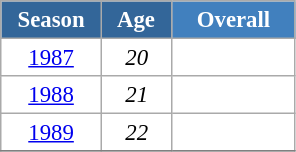<table class="wikitable" style="font-size:95%; text-align:center; border:grey solid 1px; border-collapse:collapse; background:#ffffff;">
<tr>
<th style="background-color:#369; color:white; width:60px;"> Season </th>
<th style="background-color:#369; color:white; width:40px;"> Age </th>
<th style="background-color:#4180be; color:white; width:75px;">Overall</th>
</tr>
<tr>
<td><a href='#'>1987</a></td>
<td><em>20</em></td>
<td></td>
</tr>
<tr>
<td><a href='#'>1988</a></td>
<td><em>21</em></td>
<td></td>
</tr>
<tr>
<td><a href='#'>1989</a></td>
<td><em>22</em></td>
<td></td>
</tr>
<tr>
</tr>
</table>
